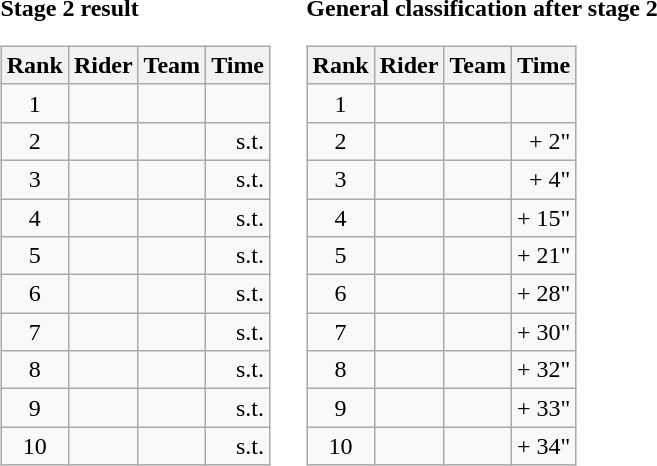<table>
<tr>
<td><strong>Stage 2 result</strong><br><table class="wikitable">
<tr>
<th scope="col">Rank</th>
<th scope="col">Rider</th>
<th scope="col">Team</th>
<th scope="col">Time</th>
</tr>
<tr>
<td style="text-align:center;">1</td>
<td></td>
<td></td>
<td style="text-align:right;"></td>
</tr>
<tr>
<td style="text-align:center;">2</td>
<td></td>
<td></td>
<td style="text-align:right;">s.t.</td>
</tr>
<tr>
<td style="text-align:center;">3</td>
<td></td>
<td></td>
<td style="text-align:right;">s.t.</td>
</tr>
<tr>
<td style="text-align:center;">4</td>
<td></td>
<td></td>
<td style="text-align:right;">s.t.</td>
</tr>
<tr>
<td style="text-align:center;">5</td>
<td></td>
<td></td>
<td style="text-align:right;">s.t.</td>
</tr>
<tr>
<td style="text-align:center;">6</td>
<td></td>
<td></td>
<td style="text-align:right;">s.t.</td>
</tr>
<tr>
<td style="text-align:center;">7</td>
<td></td>
<td></td>
<td style="text-align:right;">s.t.</td>
</tr>
<tr>
<td style="text-align:center;">8</td>
<td></td>
<td></td>
<td style="text-align:right;">s.t.</td>
</tr>
<tr>
<td style="text-align:center;">9</td>
<td></td>
<td></td>
<td style="text-align:right;">s.t.</td>
</tr>
<tr>
<td style="text-align:center;">10</td>
<td></td>
<td></td>
<td style="text-align:right;">s.t.</td>
</tr>
</table>
</td>
<td></td>
<td><strong>General classification after stage 2</strong><br><table class="wikitable">
<tr>
<th scope="col">Rank</th>
<th scope="col">Rider</th>
<th scope="col">Team</th>
<th scope="col">Time</th>
</tr>
<tr>
<td style="text-align:center;">1</td>
<td></td>
<td></td>
<td style="text-align:right;"></td>
</tr>
<tr>
<td style="text-align:center;">2</td>
<td></td>
<td></td>
<td style="text-align:right;">+ 2"</td>
</tr>
<tr>
<td style="text-align:center;">3</td>
<td></td>
<td></td>
<td style="text-align:right;">+ 4"</td>
</tr>
<tr>
<td style="text-align:center;">4</td>
<td></td>
<td></td>
<td style="text-align:right;">+ 15"</td>
</tr>
<tr>
<td style="text-align:center;">5</td>
<td></td>
<td></td>
<td style="text-align:right;">+ 21"</td>
</tr>
<tr>
<td style="text-align:center;">6</td>
<td></td>
<td></td>
<td style="text-align:right;">+ 28"</td>
</tr>
<tr>
<td style="text-align:center;">7</td>
<td></td>
<td></td>
<td style="text-align:right;">+ 30"</td>
</tr>
<tr>
<td style="text-align:center;">8</td>
<td></td>
<td></td>
<td style="text-align:right;">+ 32"</td>
</tr>
<tr>
<td style="text-align:center;">9</td>
<td></td>
<td></td>
<td style="text-align:right;">+ 33"</td>
</tr>
<tr>
<td style="text-align:center;">10</td>
<td></td>
<td></td>
<td style="text-align:right;">+ 34"</td>
</tr>
</table>
</td>
</tr>
</table>
